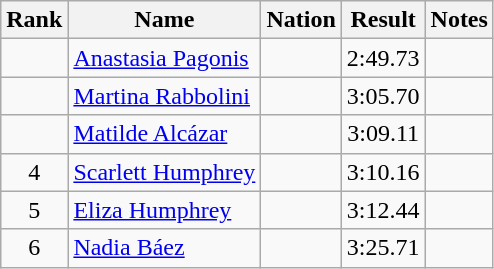<table class="wikitable sortable" style="text-align:center">
<tr>
<th>Rank</th>
<th>Name</th>
<th>Nation</th>
<th>Result</th>
<th>Notes</th>
</tr>
<tr>
<td></td>
<td align=left><a href='#'>Anastasia Pagonis</a></td>
<td align=left></td>
<td>2:49.73</td>
<td></td>
</tr>
<tr>
<td></td>
<td align=left><a href='#'>Martina Rabbolini</a></td>
<td align=left></td>
<td>3:05.70</td>
<td></td>
</tr>
<tr>
<td></td>
<td align=left><a href='#'>Matilde Alcázar</a></td>
<td align=left></td>
<td>3:09.11</td>
<td></td>
</tr>
<tr>
<td>4</td>
<td align=left><a href='#'>Scarlett Humphrey</a></td>
<td align=left></td>
<td>3:10.16</td>
<td></td>
</tr>
<tr>
<td>5</td>
<td align=left><a href='#'>Eliza Humphrey</a></td>
<td align=left></td>
<td>3:12.44</td>
<td></td>
</tr>
<tr>
<td>6</td>
<td align=left><a href='#'>Nadia Báez</a></td>
<td align=left></td>
<td>3:25.71</td>
<td></td>
</tr>
</table>
